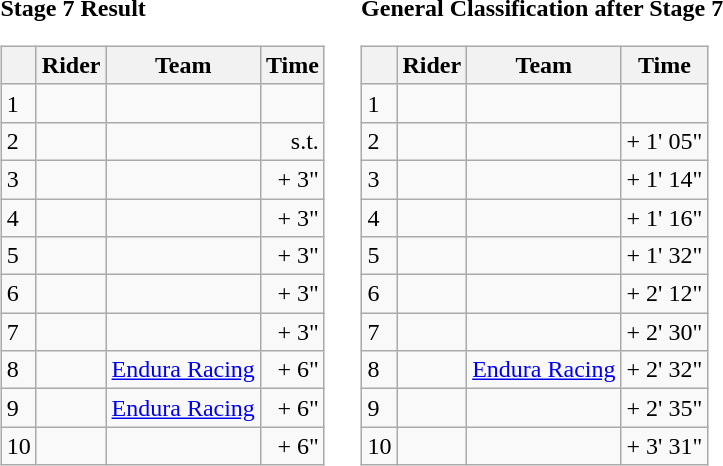<table>
<tr>
<td><strong>Stage 7 Result</strong><br><table class="wikitable">
<tr>
<th></th>
<th>Rider</th>
<th>Team</th>
<th>Time</th>
</tr>
<tr>
<td>1</td>
<td></td>
<td></td>
<td align="right"></td>
</tr>
<tr>
<td>2</td>
<td> </td>
<td></td>
<td align="right">s.t.</td>
</tr>
<tr>
<td>3</td>
<td></td>
<td></td>
<td align="right">+ 3"</td>
</tr>
<tr>
<td>4</td>
<td></td>
<td></td>
<td align="right">+ 3"</td>
</tr>
<tr>
<td>5</td>
<td></td>
<td></td>
<td align="right">+ 3"</td>
</tr>
<tr>
<td>6</td>
<td></td>
<td></td>
<td align="right">+ 3"</td>
</tr>
<tr>
<td>7</td>
<td></td>
<td></td>
<td align="right">+ 3"</td>
</tr>
<tr>
<td>8</td>
<td></td>
<td><a href='#'>Endura Racing</a></td>
<td align="right">+ 6"</td>
</tr>
<tr>
<td>9</td>
<td></td>
<td><a href='#'>Endura Racing</a></td>
<td align="right">+ 6"</td>
</tr>
<tr>
<td>10</td>
<td></td>
<td></td>
<td align="right">+ 6"</td>
</tr>
</table>
</td>
<td></td>
<td><strong>General Classification after Stage 7</strong><br><table class="wikitable">
<tr>
<th></th>
<th>Rider</th>
<th>Team</th>
<th>Time</th>
</tr>
<tr>
<td>1</td>
<td> </td>
<td></td>
<td align="right"></td>
</tr>
<tr>
<td>2</td>
<td></td>
<td></td>
<td align="right">+ 1' 05"</td>
</tr>
<tr>
<td>3</td>
<td></td>
<td></td>
<td align="right">+ 1' 14"</td>
</tr>
<tr>
<td>4</td>
<td> </td>
<td></td>
<td align="right">+ 1' 16"</td>
</tr>
<tr>
<td>5</td>
<td> </td>
<td></td>
<td align="right">+ 1' 32"</td>
</tr>
<tr>
<td>6</td>
<td></td>
<td></td>
<td align="right">+ 2' 12"</td>
</tr>
<tr>
<td>7</td>
<td></td>
<td></td>
<td align="right">+ 2' 30"</td>
</tr>
<tr>
<td>8</td>
<td></td>
<td><a href='#'>Endura Racing</a></td>
<td align="right">+ 2' 32"</td>
</tr>
<tr>
<td>9</td>
<td></td>
<td></td>
<td align="right">+ 2' 35"</td>
</tr>
<tr>
<td>10</td>
<td></td>
<td></td>
<td align="right">+ 3' 31"</td>
</tr>
</table>
</td>
</tr>
</table>
